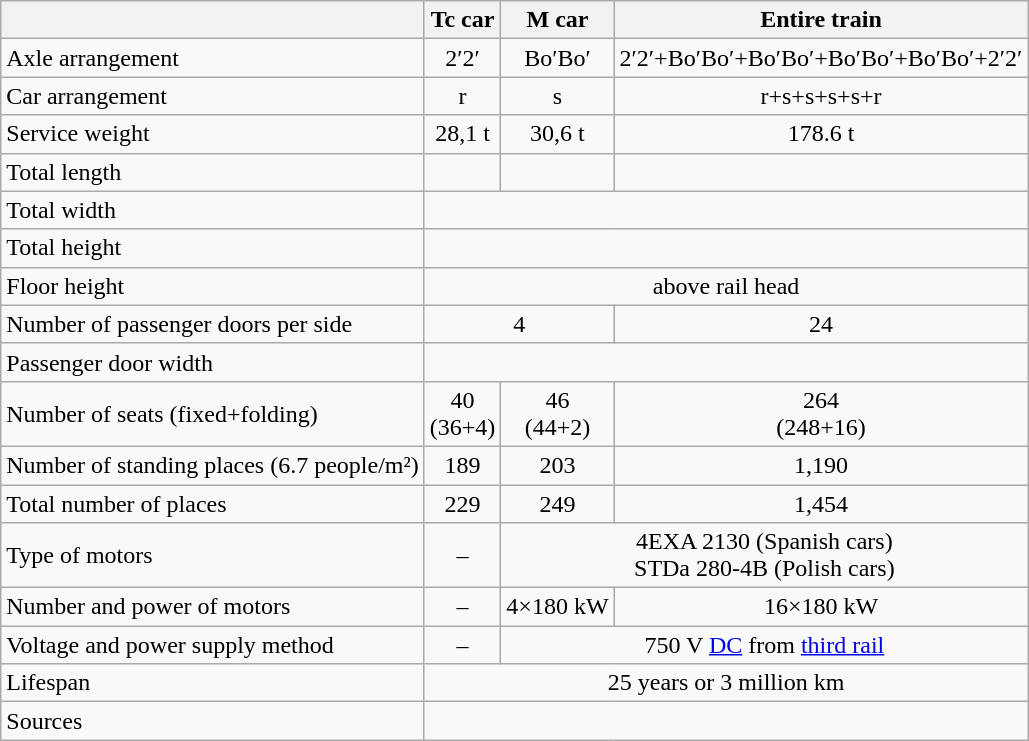<table class="wikitable" style="text-align:center;">
<tr>
<th></th>
<th>Tc car</th>
<th>M car</th>
<th>Entire train</th>
</tr>
<tr>
<td align="left">Axle arrangement</td>
<td>2′2′</td>
<td>Bo′Bo′</td>
<td>2′2′+Bo′Bo′+Bo′Bo′+Bo′Bo′+Bo′Bo′+2′2′</td>
</tr>
<tr>
<td align="left">Car arrangement</td>
<td>r</td>
<td>s</td>
<td>r+s+s+s+s+r</td>
</tr>
<tr>
<td align="left">Service weight</td>
<td>28,1 t</td>
<td>30,6 t</td>
<td>178.6 t</td>
</tr>
<tr>
<td align="left">Total length</td>
<td></td>
<td></td>
<td></td>
</tr>
<tr>
<td align="left">Total width</td>
<td colspan="3"></td>
</tr>
<tr>
<td align="left">Total height</td>
<td colspan="3"></td>
</tr>
<tr>
<td align="left">Floor height</td>
<td colspan="3"> above rail head</td>
</tr>
<tr>
<td align="left">Number of passenger doors per side</td>
<td colspan="2">4</td>
<td>24</td>
</tr>
<tr>
<td align="left">Passenger door width</td>
<td colspan="3"></td>
</tr>
<tr>
<td align="left">Number of seats (fixed+folding)</td>
<td>40<br>(36+4)</td>
<td>46<br>(44+2)</td>
<td>264<br>(248+16)</td>
</tr>
<tr>
<td align="left">Number of standing places (6.7 people/m²)</td>
<td>189</td>
<td>203</td>
<td>1,190</td>
</tr>
<tr>
<td align="left">Total number of places</td>
<td>229</td>
<td>249</td>
<td>1,454</td>
</tr>
<tr>
<td align="left">Type of motors</td>
<td>–</td>
<td colspan="2">4EXA 2130 (Spanish cars)<br>STDa 280-4B (Polish cars)</td>
</tr>
<tr>
<td align="left">Number and power of motors</td>
<td>–</td>
<td>4×180 kW</td>
<td>16×180 kW</td>
</tr>
<tr>
<td align="left">Voltage and power supply method</td>
<td>–</td>
<td colspan="2">750 V <a href='#'>DC</a> from <a href='#'>third rail</a></td>
</tr>
<tr>
<td align="left">Lifespan</td>
<td colspan="3">25 years or 3 million km</td>
</tr>
<tr>
<td align="left">Sources</td>
<td colspan="3"></td>
</tr>
</table>
